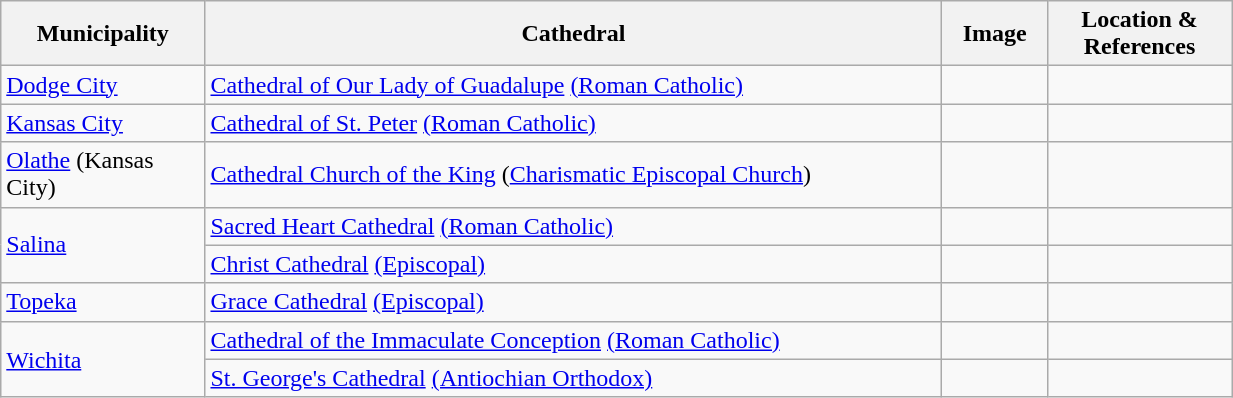<table width=65% class="wikitable">
<tr>
<th width = 10%>Municipality</th>
<th width = 40%>Cathedral</th>
<th width = 5%>Image</th>
<th width = 10%>Location & References</th>
</tr>
<tr>
<td><a href='#'>Dodge City</a></td>
<td><a href='#'>Cathedral of Our Lady of Guadalupe</a> <a href='#'>(Roman Catholic)</a></td>
<td></td>
<td><small></small><br></td>
</tr>
<tr>
<td><a href='#'>Kansas City</a></td>
<td><a href='#'>Cathedral of St. Peter</a> <a href='#'>(Roman Catholic)</a></td>
<td></td>
<td><small></small><br></td>
</tr>
<tr>
<td><a href='#'>Olathe</a> (Kansas City)</td>
<td><a href='#'>Cathedral Church of the King</a> (<a href='#'>Charismatic Episcopal Church</a>)</td>
<td></td>
<td><small></small><br></td>
</tr>
<tr>
<td rowspan=2><a href='#'>Salina</a></td>
<td><a href='#'>Sacred Heart Cathedral</a> <a href='#'>(Roman Catholic)</a></td>
<td></td>
<td><small></small><br></td>
</tr>
<tr>
<td><a href='#'>Christ Cathedral</a> <a href='#'>(Episcopal)</a></td>
<td></td>
<td><small></small><br></td>
</tr>
<tr>
<td><a href='#'>Topeka</a></td>
<td><a href='#'>Grace Cathedral</a> <a href='#'>(Episcopal)</a></td>
<td></td>
<td><small></small><br></td>
</tr>
<tr>
<td rowspan=2><a href='#'>Wichita</a></td>
<td><a href='#'>Cathedral of the Immaculate Conception</a> <a href='#'>(Roman Catholic)</a></td>
<td></td>
<td><small></small><br></td>
</tr>
<tr>
<td><a href='#'>St. George's Cathedral</a> <a href='#'>(Antiochian Orthodox)</a></td>
<td></td>
<td><small></small><br></td>
</tr>
</table>
